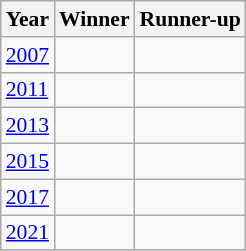<table class=wikitable style="font-size:90%; text-align:left">
<tr>
<th>Year</th>
<th>Winner</th>
<th>Runner-up</th>
</tr>
<tr>
<td><a href='#'>2007</a></td>
<td></td>
<td></td>
</tr>
<tr>
<td><a href='#'>2011</a></td>
<td></td>
<td></td>
</tr>
<tr>
<td><a href='#'>2013</a></td>
<td></td>
<td></td>
</tr>
<tr>
<td><a href='#'>2015</a></td>
<td></td>
<td></td>
</tr>
<tr>
<td><a href='#'>2017</a></td>
<td></td>
<td></td>
</tr>
<tr>
<td><a href='#'>2021</a></td>
<td></td>
<td></td>
</tr>
</table>
